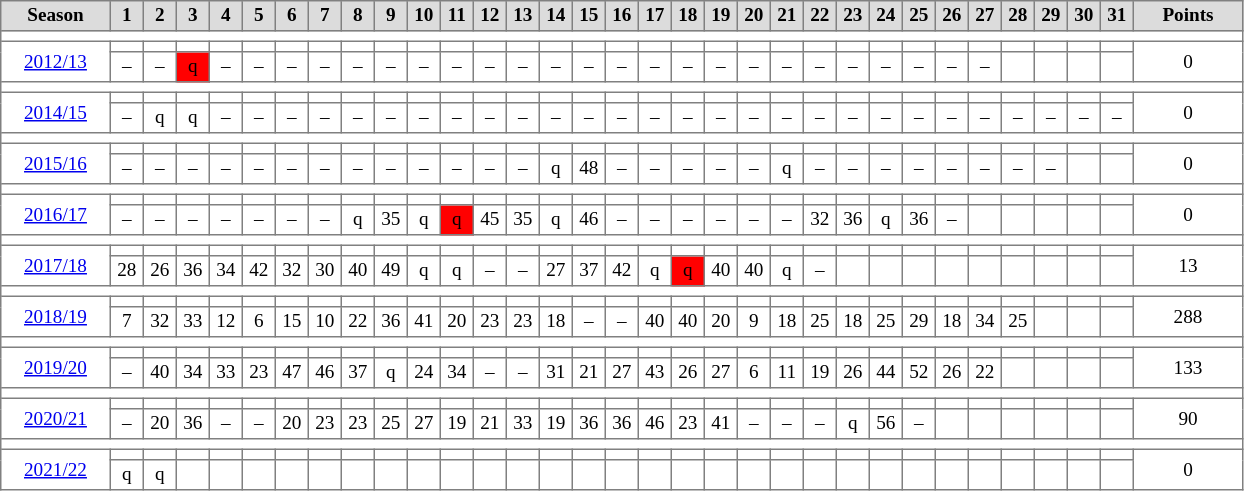<table cellpadding="3" cellspacing="0" border="1" style="background:#fff; font-size:80%; line-height:13px; border:gray solid 1px; border-collapse:collapse;">
<tr style="background:#ccc; text-align:center; background:#dcdcdc;">
<td style="background:#DCDCDC;" width=65px><strong>Season</strong></td>
<td style="background:#DCDCDC;" width=15px><strong>1</strong></td>
<td style="background:#DCDCDC;" width=15px><strong>2</strong></td>
<td style="background:#DCDCDC;" width=15px><strong>3</strong></td>
<td style="background:#DCDCDC;" width=15px><strong>4</strong></td>
<td style="background:#DCDCDC;" width=15px><strong>5</strong></td>
<td style="background:#DCDCDC;" width=15px><strong>6</strong></td>
<td style="background:#DCDCDC;" width=15px><strong>7</strong></td>
<td style="background:#DCDCDC;" width=15px><strong>8</strong></td>
<td style="background:#DCDCDC;" width=15px><strong>9</strong></td>
<td style="background:#DCDCDC;" width=15px><strong>10</strong></td>
<td style="background:#DCDCDC;" width=15px><strong>11</strong></td>
<td style="background:#DCDCDC;" width=15px><strong>12</strong></td>
<td style="background:#DCDCDC;" width=15px><strong>13</strong></td>
<td style="background:#DCDCDC;" width=15px><strong>14</strong></td>
<td style="background:#DCDCDC;" width=15px><strong>15</strong></td>
<td style="background:#DCDCDC;" width=15px><strong>16</strong></td>
<td style="background:#DCDCDC;" width=15px><strong>17</strong></td>
<td style="background:#DCDCDC;" width=15px><strong>18</strong></td>
<td style="background:#DCDCDC;" width=15px><strong>19</strong></td>
<td style="background:#DCDCDC;" width=15px><strong>20</strong></td>
<td style="background:#DCDCDC;" width=15px><strong>21</strong></td>
<td style="background:#DCDCDC;" width=15px><strong>22</strong></td>
<td style="background:#DCDCDC;" width=15px><strong>23</strong></td>
<td style="background:#DCDCDC;" width=15px><strong>24</strong></td>
<td style="background:#DCDCDC;" width=15px><strong>25</strong></td>
<td style="background:#DCDCDC;" width=15px><strong>26</strong></td>
<td style="background:#DCDCDC;" width=15px><strong>27</strong></td>
<td style="background:#DCDCDC;" width=15px><strong>28</strong></td>
<td style="background:#DCDCDC;" width=15px><strong>29</strong></td>
<td style="background:#DCDCDC;" width=15px><strong>30</strong></td>
<td style="background:#DCDCDC;" width=15px><strong>31</strong></td>
<td style="background:#DCDCDC;" width=30px><strong>Points</strong></td>
</tr>
<tr>
<td colspan="33"></td>
</tr>
<tr align="center">
<td rowspan="2" width="66px"><a href='#'>2012/13</a></td>
<th></th>
<th></th>
<th></th>
<th></th>
<th></th>
<th></th>
<th></th>
<th></th>
<th></th>
<th></th>
<th></th>
<th></th>
<th></th>
<th></th>
<th></th>
<th></th>
<th></th>
<th></th>
<th></th>
<th></th>
<th></th>
<th></th>
<th></th>
<th></th>
<th></th>
<th></th>
<th></th>
<th></th>
<th></th>
<th></th>
<th></th>
<td rowspan="2" width="66px">0</td>
</tr>
<tr align="center">
<td>–</td>
<td>–</td>
<td bgcolor=red>q</td>
<td>–</td>
<td>–</td>
<td>–</td>
<td>–</td>
<td>–</td>
<td>–</td>
<td>–</td>
<td>–</td>
<td>–</td>
<td>–</td>
<td>–</td>
<td>–</td>
<td>–</td>
<td>–</td>
<td>–</td>
<td>–</td>
<td>–</td>
<td>–</td>
<td>–</td>
<td>–</td>
<td>–</td>
<td>–</td>
<td>–</td>
<td>–</td>
<th></th>
<th></th>
<th></th>
<th></th>
</tr>
<tr>
<td colspan="33"></td>
</tr>
<tr align="center">
<td rowspan="2" width="66px"><a href='#'>2014/15</a></td>
<th></th>
<th></th>
<th></th>
<th></th>
<th></th>
<th></th>
<th></th>
<th></th>
<th></th>
<th></th>
<th></th>
<th></th>
<th></th>
<th></th>
<th></th>
<th></th>
<th></th>
<th></th>
<th></th>
<th></th>
<th></th>
<th></th>
<th></th>
<th></th>
<th></th>
<th></th>
<th></th>
<th></th>
<th></th>
<th></th>
<th></th>
<td rowspan="2" width="66px">0</td>
</tr>
<tr align="center">
<td>–</td>
<td>q</td>
<td>q</td>
<td>–</td>
<td>–</td>
<td>–</td>
<td>–</td>
<td>–</td>
<td>–</td>
<td>–</td>
<td>–</td>
<td>–</td>
<td>–</td>
<td>–</td>
<td>–</td>
<td>–</td>
<td>–</td>
<td>–</td>
<td>–</td>
<td>–</td>
<td>–</td>
<td>–</td>
<td>–</td>
<td>–</td>
<td>–</td>
<td>–</td>
<td>–</td>
<td>–</td>
<td>–</td>
<td>–</td>
<td>–</td>
</tr>
<tr>
<td colspan="33"></td>
</tr>
<tr align="center">
<td rowspan="2" width="66px"><a href='#'>2015/16</a></td>
<th></th>
<th></th>
<th></th>
<th></th>
<th></th>
<th></th>
<th></th>
<th></th>
<th></th>
<th></th>
<th></th>
<th></th>
<th></th>
<th></th>
<th></th>
<th></th>
<th></th>
<th></th>
<th></th>
<th></th>
<th></th>
<th></th>
<th></th>
<th></th>
<th></th>
<th></th>
<th></th>
<th></th>
<th></th>
<th></th>
<th></th>
<td rowspan="2" width="66px">0</td>
</tr>
<tr align="center">
<td>–</td>
<td>–</td>
<td>–</td>
<td>–</td>
<td>–</td>
<td>–</td>
<td>–</td>
<td>–</td>
<td>–</td>
<td>–</td>
<td>–</td>
<td>–</td>
<td>–</td>
<td>q</td>
<td>48</td>
<td>–</td>
<td>–</td>
<td>–</td>
<td>–</td>
<td>–</td>
<td>q</td>
<td>–</td>
<td>–</td>
<td>–</td>
<td>–</td>
<td>–</td>
<td>–</td>
<td>–</td>
<td>–</td>
<td></td>
<td></td>
</tr>
<tr>
<td colspan="33"></td>
</tr>
<tr align="center">
<td rowspan="2" style="width:66px;"><a href='#'>2016/17</a></td>
<th></th>
<th></th>
<th></th>
<th></th>
<th></th>
<th></th>
<th></th>
<th></th>
<th></th>
<th></th>
<th></th>
<th></th>
<th></th>
<th></th>
<th></th>
<th></th>
<th></th>
<th></th>
<th></th>
<th></th>
<th></th>
<th></th>
<th></th>
<th></th>
<th></th>
<th></th>
<th></th>
<th></th>
<th></th>
<th></th>
<th></th>
<td rowspan="2" style="width:66px;">0</td>
</tr>
<tr align="center">
<td>–</td>
<td>–</td>
<td>–</td>
<td>–</td>
<td>–</td>
<td>–</td>
<td>–</td>
<td>q</td>
<td>35</td>
<td>q</td>
<td bgcolor=red>q</td>
<td>45</td>
<td>35</td>
<td>q</td>
<td>46</td>
<td>–</td>
<td>–</td>
<td>–</td>
<td>–</td>
<td>–</td>
<td>–</td>
<td>32</td>
<td>36</td>
<td>q</td>
<td>36</td>
<td>–</td>
<td></td>
<td></td>
<td></td>
<td></td>
<td></td>
</tr>
<tr>
<td colspan="33"></td>
</tr>
<tr align="center">
<td rowspan="2" style="width:66px;"><a href='#'>2017/18</a></td>
<th></th>
<th></th>
<th></th>
<th></th>
<th></th>
<th></th>
<th></th>
<th></th>
<th></th>
<th></th>
<th></th>
<th></th>
<th></th>
<th></th>
<th></th>
<th></th>
<th></th>
<th></th>
<th></th>
<th></th>
<th></th>
<th></th>
<th></th>
<th></th>
<th></th>
<th></th>
<th></th>
<th></th>
<th></th>
<th></th>
<th></th>
<td rowspan="2" style="width:66px;">13</td>
</tr>
<tr align="center">
<td>28</td>
<td>26</td>
<td>36</td>
<td>34</td>
<td>42</td>
<td>32</td>
<td>30</td>
<td>40</td>
<td>49</td>
<td>q</td>
<td>q</td>
<td>–</td>
<td>–</td>
<td>27</td>
<td>37</td>
<td>42</td>
<td>q</td>
<td bgcolor=red>q</td>
<td>40</td>
<td>40</td>
<td>q</td>
<td>–</td>
<td></td>
<td></td>
<td></td>
<td></td>
<td></td>
<td></td>
<td></td>
<td></td>
<td></td>
</tr>
<tr>
<td colspan=33></td>
</tr>
<tr align=center>
<td rowspan="2" style="width:66px;"><a href='#'>2018/19</a></td>
<th></th>
<th></th>
<th></th>
<th></th>
<th></th>
<th></th>
<th></th>
<th></th>
<th></th>
<th></th>
<th></th>
<th></th>
<th></th>
<th></th>
<th></th>
<th></th>
<th></th>
<th></th>
<th></th>
<th></th>
<th></th>
<th></th>
<th></th>
<th></th>
<th></th>
<th></th>
<th></th>
<th></th>
<th></th>
<th></th>
<th></th>
<td rowspan="2" style="width:66px;">288</td>
</tr>
<tr align=center>
<td>7</td>
<td>32</td>
<td>33</td>
<td>12</td>
<td>6</td>
<td>15</td>
<td>10</td>
<td>22</td>
<td>36</td>
<td>41</td>
<td>20</td>
<td>23</td>
<td>23</td>
<td>18</td>
<td>–</td>
<td>–</td>
<td>40</td>
<td>40</td>
<td>20</td>
<td>9</td>
<td>18</td>
<td>25</td>
<td>18</td>
<td>25</td>
<td>29</td>
<td>18</td>
<td>34</td>
<td>25</td>
<td></td>
<td></td>
<td></td>
</tr>
<tr>
<td colspan=33></td>
</tr>
<tr align=center>
<td rowspan="2" style="width:66px;"><a href='#'>2019/20</a></td>
<th></th>
<th></th>
<th></th>
<th></th>
<th></th>
<th></th>
<th></th>
<th></th>
<th></th>
<th></th>
<th></th>
<th></th>
<th></th>
<th></th>
<th></th>
<th></th>
<th></th>
<th></th>
<th></th>
<th></th>
<th></th>
<th></th>
<th></th>
<th></th>
<th></th>
<th></th>
<th></th>
<th></th>
<th></th>
<th></th>
<th></th>
<td rowspan="2" style="width:66px;">133</td>
</tr>
<tr align=center>
<td>–</td>
<td>40</td>
<td>34</td>
<td>33</td>
<td>23</td>
<td>47</td>
<td>46</td>
<td>37</td>
<td>q</td>
<td>24</td>
<td>34</td>
<td>–</td>
<td>–</td>
<td>31</td>
<td>21</td>
<td>27</td>
<td>43</td>
<td>26</td>
<td>27</td>
<td>6</td>
<td>11</td>
<td>19</td>
<td>26</td>
<td>44</td>
<td>52</td>
<td>26</td>
<td>22</td>
<td></td>
<td></td>
<td></td>
<td></td>
</tr>
<tr>
<td colspan=33></td>
</tr>
<tr align=center>
<td rowspan="2" style="width:66px;"><a href='#'>2020/21</a></td>
<th></th>
<th></th>
<th></th>
<th></th>
<th></th>
<th></th>
<th></th>
<th></th>
<th></th>
<th></th>
<th></th>
<th></th>
<th></th>
<th></th>
<th></th>
<th></th>
<th></th>
<th></th>
<th></th>
<th></th>
<th></th>
<th></th>
<th></th>
<th></th>
<th></th>
<th></th>
<th></th>
<th></th>
<th></th>
<th></th>
<th></th>
<td rowspan="2" style="width:66px;">90</td>
</tr>
<tr align=center>
<td>–</td>
<td>20</td>
<td>36</td>
<td>–</td>
<td>–</td>
<td>20</td>
<td>23</td>
<td>23</td>
<td>25</td>
<td>27</td>
<td>19</td>
<td>21</td>
<td>33</td>
<td>19</td>
<td>36</td>
<td>36</td>
<td>46</td>
<td>23</td>
<td>41</td>
<td>–</td>
<td>–</td>
<td>–</td>
<td>q</td>
<td>56</td>
<td>–</td>
<td></td>
<td></td>
<td></td>
<td></td>
<td></td>
<td></td>
</tr>
<tr>
<td colspan=33></td>
</tr>
<tr align=center>
<td rowspan="2" style="width:66px;"><a href='#'>2021/22</a></td>
<th></th>
<th></th>
<th></th>
<th></th>
<th></th>
<th></th>
<th></th>
<th></th>
<th></th>
<th></th>
<th></th>
<th></th>
<th></th>
<th></th>
<th></th>
<th></th>
<th></th>
<th></th>
<th></th>
<th></th>
<th></th>
<th></th>
<th></th>
<th></th>
<th></th>
<th></th>
<th></th>
<th></th>
<th></th>
<th></th>
<th></th>
<td rowspan="2" style="width:66px;">0</td>
</tr>
<tr align=center>
<td>q</td>
<td>q</td>
<td></td>
<td></td>
<td></td>
<td></td>
<td></td>
<td></td>
<td></td>
<td></td>
<td></td>
<td></td>
<td></td>
<td></td>
<td></td>
<td></td>
<td></td>
<td></td>
<td></td>
<td></td>
<td></td>
<td></td>
<td></td>
<td></td>
<td></td>
<td></td>
<td></td>
<td></td>
<td></td>
<td></td>
<td></td>
</tr>
</table>
